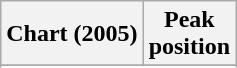<table class="wikitable sortable plainrowheaders" style="text-align:center">
<tr>
<th>Chart (2005)</th>
<th>Peak<br>position</th>
</tr>
<tr>
</tr>
<tr>
</tr>
<tr>
</tr>
<tr>
</tr>
<tr>
</tr>
<tr>
</tr>
</table>
